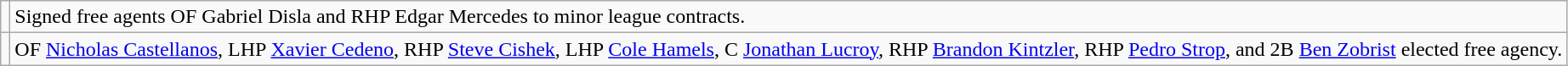<table class="wikitable">
<tr>
<td></td>
<td>Signed free agents OF Gabriel Disla and RHP Edgar Mercedes to minor league contracts.</td>
</tr>
<tr>
<td></td>
<td>OF <a href='#'>Nicholas Castellanos</a>, LHP <a href='#'>Xavier Cedeno</a>, RHP <a href='#'>Steve Cishek</a>, LHP <a href='#'>Cole Hamels</a>, C <a href='#'>Jonathan Lucroy</a>, RHP <a href='#'>Brandon Kintzler</a>, RHP <a href='#'>Pedro Strop</a>, and 2B <a href='#'>Ben Zobrist</a> elected free agency.</td>
</tr>
</table>
